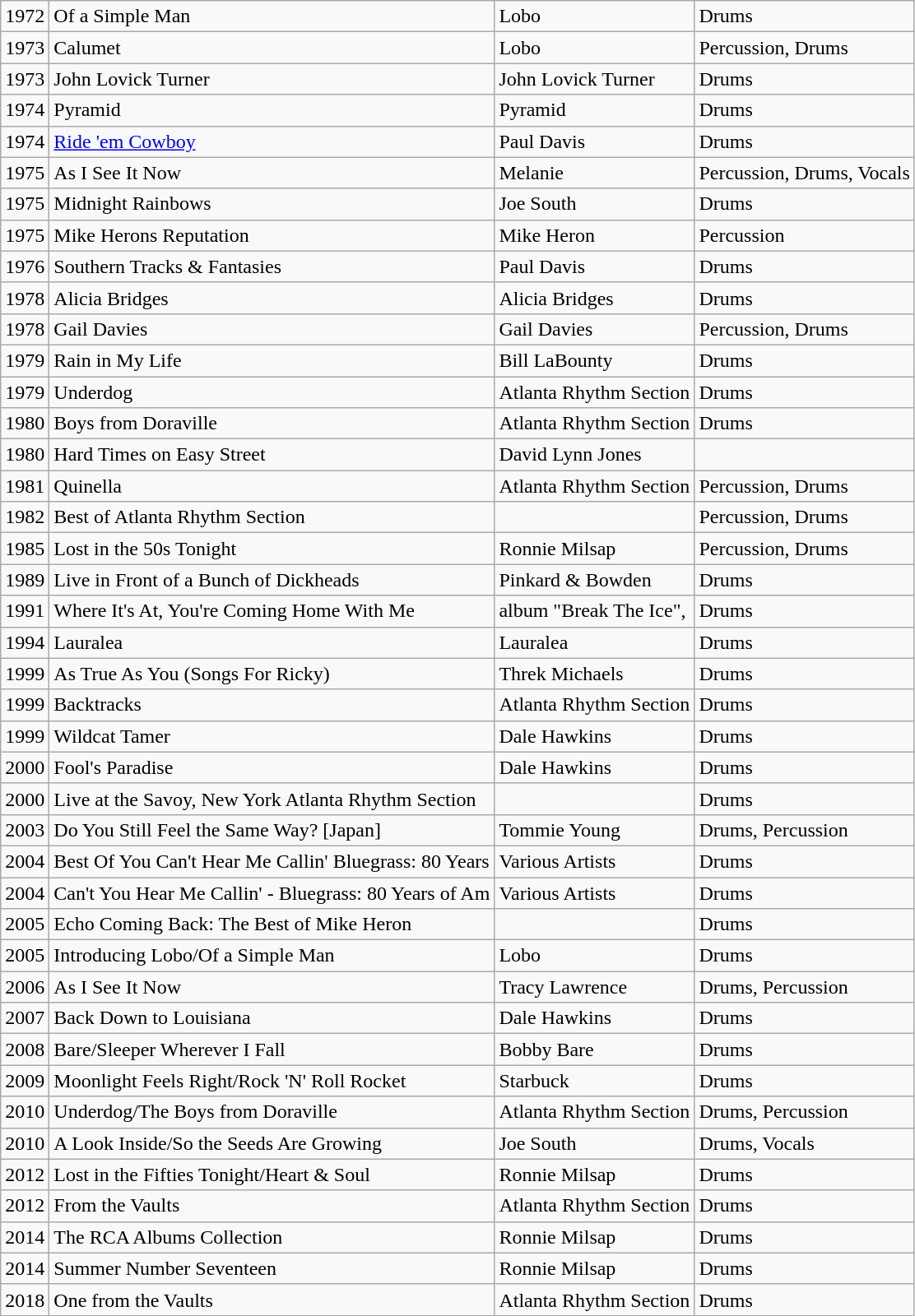<table class="wikitable">
<tr>
<td>1972</td>
<td>Of a Simple Man</td>
<td>Lobo</td>
<td>Drums</td>
</tr>
<tr>
<td>1973</td>
<td>Calumet</td>
<td>Lobo</td>
<td>Percussion, Drums</td>
</tr>
<tr>
<td>1973</td>
<td>John Lovick Turner</td>
<td>John Lovick Turner</td>
<td>Drums</td>
</tr>
<tr>
<td>1974</td>
<td>Pyramid</td>
<td>Pyramid</td>
<td>Drums</td>
</tr>
<tr>
<td>1974</td>
<td><a href='#'>Ride 'em Cowboy</a></td>
<td>Paul Davis</td>
<td>Drums</td>
</tr>
<tr>
<td>1975</td>
<td>As I See It Now</td>
<td>Melanie</td>
<td>Percussion, Drums, Vocals</td>
</tr>
<tr>
<td>1975</td>
<td>Midnight Rainbows</td>
<td>Joe South</td>
<td>Drums</td>
</tr>
<tr>
<td>1975</td>
<td>Mike Herons Reputation</td>
<td>Mike Heron</td>
<td>Percussion</td>
</tr>
<tr>
<td>1976</td>
<td>Southern Tracks & Fantasies</td>
<td>Paul Davis</td>
<td>Drums</td>
</tr>
<tr>
<td>1978</td>
<td>Alicia Bridges</td>
<td>Alicia Bridges</td>
<td>Drums</td>
</tr>
<tr>
<td>1978</td>
<td>Gail Davies</td>
<td>Gail Davies</td>
<td>Percussion, Drums</td>
</tr>
<tr>
<td>1979</td>
<td>Rain in My Life</td>
<td>Bill LaBounty</td>
<td>Drums</td>
</tr>
<tr>
<td>1979</td>
<td>Underdog</td>
<td>Atlanta Rhythm Section</td>
<td>Drums</td>
</tr>
<tr>
<td>1980</td>
<td>Boys from Doraville</td>
<td>Atlanta Rhythm Section</td>
<td>Drums</td>
</tr>
<tr>
<td>1980</td>
<td>Hard Times on Easy Street</td>
<td>David Lynn Jones</td>
<td></td>
</tr>
<tr>
<td>1981</td>
<td>Quinella</td>
<td>Atlanta Rhythm Section</td>
<td>Percussion, Drums</td>
</tr>
<tr>
<td>1982</td>
<td>Best of Atlanta Rhythm Section</td>
<td></td>
<td>Percussion, Drums</td>
</tr>
<tr>
<td>1985</td>
<td>Lost in the 50s Tonight</td>
<td>Ronnie Milsap</td>
<td>Percussion, Drums</td>
</tr>
<tr>
<td>1989</td>
<td>Live in Front of a Bunch of Dickheads</td>
<td>Pinkard & Bowden</td>
<td>Drums</td>
</tr>
<tr>
<td>1991</td>
<td>Where It's At, You're Coming Home With Me</td>
<td> album "Break The Ice",</td>
<td>Drums</td>
</tr>
<tr>
<td>1994</td>
<td>Lauralea</td>
<td>Lauralea</td>
<td>Drums</td>
</tr>
<tr>
<td>1999</td>
<td>As True As You (Songs For Ricky)</td>
<td>Threk Michaels</td>
<td>Drums</td>
</tr>
<tr>
<td>1999</td>
<td>Backtracks</td>
<td>Atlanta Rhythm Section</td>
<td>Drums</td>
</tr>
<tr>
<td>1999</td>
<td>Wildcat Tamer</td>
<td>Dale Hawkins</td>
<td>Drums</td>
</tr>
<tr>
<td>2000</td>
<td>Fool's Paradise</td>
<td>Dale Hawkins</td>
<td>Drums</td>
</tr>
<tr>
<td>2000</td>
<td>Live at the Savoy, New York Atlanta Rhythm Section</td>
<td></td>
<td>Drums</td>
</tr>
<tr>
<td>2003</td>
<td>Do You Still Feel the Same Way? [Japan]</td>
<td>Tommie Young</td>
<td>Drums, Percussion</td>
</tr>
<tr>
<td>2004</td>
<td>Best Of You Can't Hear Me Callin' Bluegrass: 80 Years</td>
<td>Various Artists</td>
<td>Drums</td>
</tr>
<tr>
<td>2004</td>
<td>Can't You Hear Me Callin' - Bluegrass: 80 Years of Am</td>
<td>Various Artists</td>
<td>Drums</td>
</tr>
<tr>
<td>2005</td>
<td>Echo Coming Back: The Best of Mike Heron</td>
<td></td>
<td>Drums</td>
</tr>
<tr>
<td>2005</td>
<td>Introducing Lobo/Of a Simple Man</td>
<td>Lobo</td>
<td>Drums</td>
</tr>
<tr>
<td>2006</td>
<td>As I See It Now</td>
<td>Tracy Lawrence</td>
<td>Drums, Percussion</td>
</tr>
<tr>
<td>2007</td>
<td>Back Down to Louisiana</td>
<td>Dale Hawkins</td>
<td>Drums</td>
</tr>
<tr>
<td>2008</td>
<td>Bare/Sleeper Wherever I Fall</td>
<td>Bobby Bare</td>
<td>Drums</td>
</tr>
<tr>
<td>2009</td>
<td>Moonlight Feels Right/Rock 'N' Roll Rocket</td>
<td>Starbuck</td>
<td>Drums</td>
</tr>
<tr>
<td>2010</td>
<td>Underdog/The Boys from Doraville</td>
<td>Atlanta Rhythm Section</td>
<td>Drums, Percussion</td>
</tr>
<tr>
<td>2010</td>
<td>A Look Inside/So the Seeds Are Growing</td>
<td>Joe South</td>
<td>Drums, Vocals</td>
</tr>
<tr>
<td>2012</td>
<td>Lost in the Fifties Tonight/Heart & Soul</td>
<td>Ronnie Milsap</td>
<td>Drums</td>
</tr>
<tr>
<td>2012</td>
<td>From the Vaults</td>
<td>Atlanta Rhythm Section</td>
<td>Drums</td>
</tr>
<tr>
<td>2014</td>
<td>The RCA Albums Collection</td>
<td>Ronnie Milsap</td>
<td>Drums</td>
</tr>
<tr>
<td>2014</td>
<td>Summer Number Seventeen</td>
<td>Ronnie Milsap</td>
<td>Drums</td>
</tr>
<tr>
<td>2018</td>
<td>One from the Vaults</td>
<td>Atlanta Rhythm Section</td>
<td>Drums</td>
</tr>
</table>
